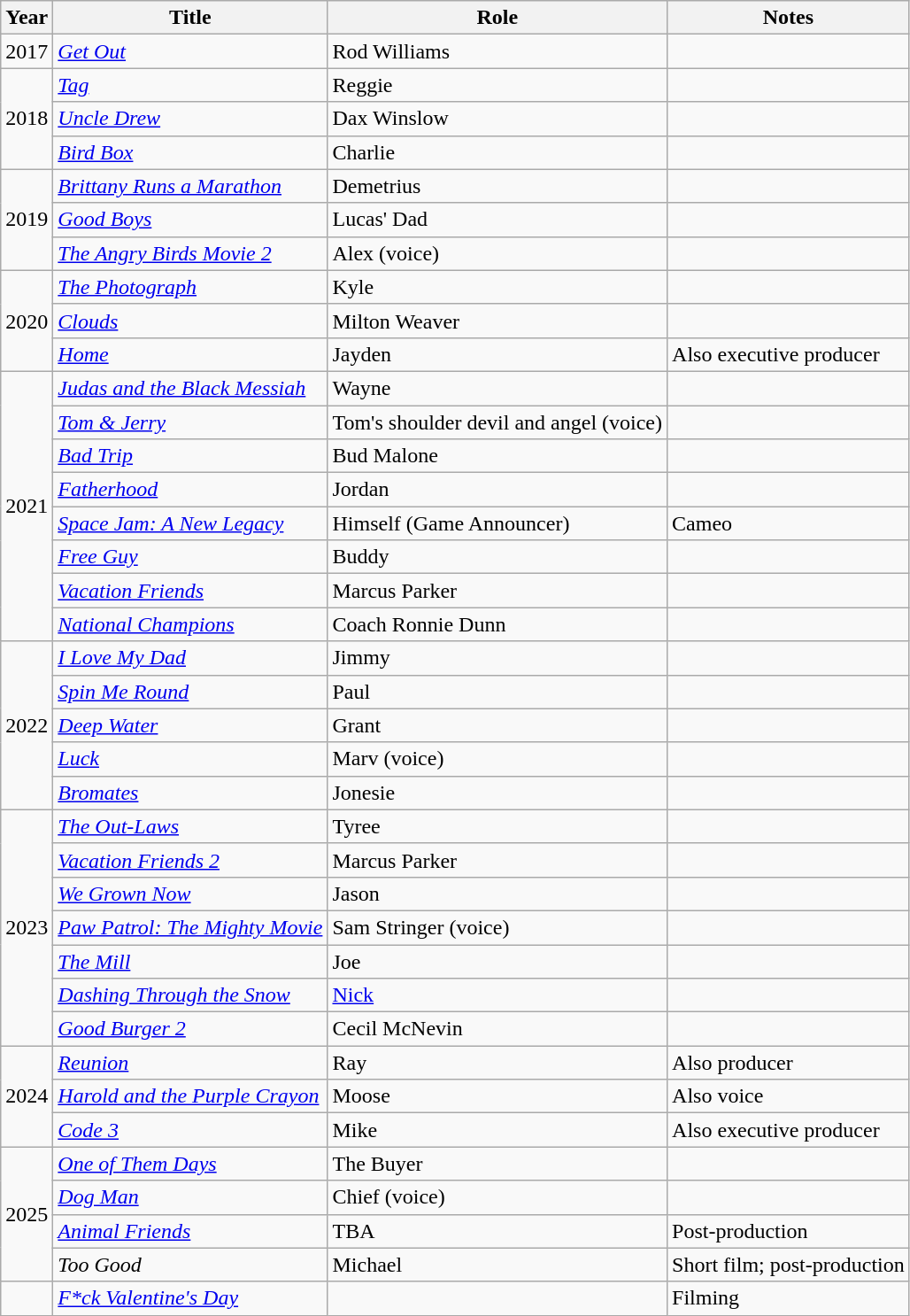<table class="wikitable sortable">
<tr>
<th>Year</th>
<th>Title</th>
<th>Role</th>
<th class="unsortable">Notes</th>
</tr>
<tr>
<td>2017</td>
<td><em><a href='#'>Get Out</a></em></td>
<td>Rod Williams</td>
<td></td>
</tr>
<tr>
<td rowspan=3>2018</td>
<td><em><a href='#'>Tag</a></em></td>
<td>Reggie</td>
<td></td>
</tr>
<tr>
<td><em><a href='#'>Uncle Drew</a></em></td>
<td>Dax Winslow</td>
<td></td>
</tr>
<tr>
<td><em><a href='#'>Bird Box</a></em></td>
<td>Charlie</td>
<td></td>
</tr>
<tr>
<td rowspan=3>2019</td>
<td><em><a href='#'>Brittany Runs a Marathon</a></em></td>
<td>Demetrius</td>
<td></td>
</tr>
<tr>
<td><em><a href='#'>Good Boys</a></em></td>
<td>Lucas' Dad</td>
<td></td>
</tr>
<tr>
<td><em><a href='#'>The Angry Birds Movie 2</a></em></td>
<td>Alex (voice)</td>
<td></td>
</tr>
<tr>
<td rowspan=3>2020</td>
<td><em><a href='#'>The Photograph</a></em></td>
<td>Kyle</td>
<td></td>
</tr>
<tr>
<td><em><a href='#'>Clouds</a></em></td>
<td>Milton Weaver</td>
<td></td>
</tr>
<tr>
<td><em><a href='#'>Home</a></em></td>
<td>Jayden</td>
<td>Also executive producer</td>
</tr>
<tr>
<td rowspan=8>2021</td>
<td><em><a href='#'>Judas and the Black Messiah</a></em></td>
<td>Wayne</td>
<td></td>
</tr>
<tr>
<td><em><a href='#'>Tom & Jerry</a></em></td>
<td>Tom's shoulder devil and angel (voice)</td>
<td></td>
</tr>
<tr>
<td><em><a href='#'>Bad Trip</a></em></td>
<td>Bud Malone</td>
<td></td>
</tr>
<tr>
<td><em><a href='#'>Fatherhood</a></em></td>
<td>Jordan</td>
<td></td>
</tr>
<tr>
<td><em><a href='#'>Space Jam: A New Legacy</a></em></td>
<td>Himself (Game Announcer)</td>
<td>Cameo</td>
</tr>
<tr>
<td><em><a href='#'>Free Guy</a></em></td>
<td>Buddy</td>
<td></td>
</tr>
<tr>
<td><em><a href='#'>Vacation Friends</a></em></td>
<td>Marcus Parker</td>
<td></td>
</tr>
<tr>
<td><em><a href='#'>National Champions</a></em></td>
<td>Coach Ronnie Dunn</td>
<td></td>
</tr>
<tr>
<td rowspan=5>2022</td>
<td><em><a href='#'>I Love My Dad</a></em></td>
<td>Jimmy</td>
<td></td>
</tr>
<tr>
<td><em><a href='#'>Spin Me Round</a></em></td>
<td>Paul</td>
<td></td>
</tr>
<tr>
<td><em><a href='#'>Deep Water</a></em></td>
<td>Grant</td>
<td></td>
</tr>
<tr>
<td><em><a href='#'>Luck</a></em></td>
<td>Marv (voice)</td>
<td></td>
</tr>
<tr>
<td><em><a href='#'>Bromates</a></em></td>
<td>Jonesie</td>
<td></td>
</tr>
<tr>
<td rowspan=7>2023</td>
<td><em><a href='#'>The Out-Laws</a></em></td>
<td>Tyree</td>
<td></td>
</tr>
<tr>
<td><em><a href='#'>Vacation Friends 2</a></em></td>
<td>Marcus Parker</td>
<td></td>
</tr>
<tr>
<td><em><a href='#'>We Grown Now</a></em></td>
<td>Jason</td>
<td></td>
</tr>
<tr>
<td><em><a href='#'>Paw Patrol: The Mighty Movie</a></em></td>
<td>Sam Stringer (voice)</td>
<td></td>
</tr>
<tr>
<td><em><a href='#'>The Mill</a></em></td>
<td>Joe</td>
<td></td>
</tr>
<tr>
<td><em><a href='#'>Dashing Through the Snow</a></em></td>
<td><a href='#'>Nick</a></td>
<td></td>
</tr>
<tr>
<td><em><a href='#'>Good Burger 2</a></em></td>
<td>Cecil McNevin</td>
<td></td>
</tr>
<tr>
<td rowspan="3">2024</td>
<td><em><a href='#'>Reunion</a></em></td>
<td>Ray</td>
<td>Also producer</td>
</tr>
<tr>
<td><em><a href='#'>Harold and the Purple Crayon</a></em></td>
<td>Moose</td>
<td>Also voice</td>
</tr>
<tr>
<td><em><a href='#'>Code 3</a></em></td>
<td>Mike</td>
<td>Also executive producer</td>
</tr>
<tr>
<td rowspan="4">2025</td>
<td><em><a href='#'>One of Them Days</a></em></td>
<td>The Buyer</td>
<td></td>
</tr>
<tr>
<td><em><a href='#'>Dog Man</a></em></td>
<td>Chief (voice)</td>
<td></td>
</tr>
<tr>
<td><em><a href='#'>Animal Friends</a></em></td>
<td>TBA</td>
<td>Post-production</td>
</tr>
<tr>
<td><em>Too Good</em></td>
<td>Michael</td>
<td>Short film; post-production</td>
</tr>
<tr>
<td></td>
<td><em><a href='#'>F*ck Valentine's Day</a></em></td>
<td></td>
<td>Filming</td>
</tr>
</table>
